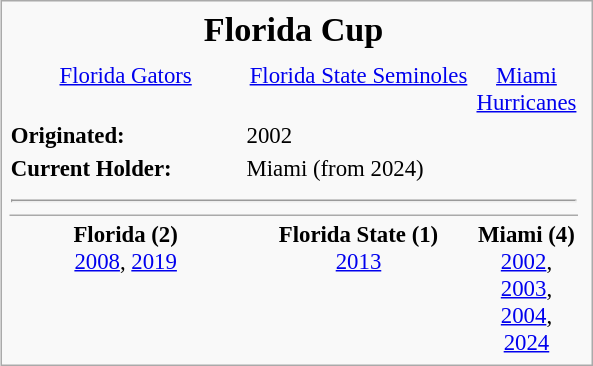<table class="infobox" style="width: 26em; font-size: 95%;">
<tr>
<td colspan="3" style="text-align: center; font-size: 150%;"><strong>Florida Cup</strong></td>
</tr>
<tr>
<td style="width:50%; vertical-align:middle; text-align:center;"></td>
<td style="width:50%; vertical-align:middle; text-align:center;"></td>
<td style="width:50%; vertical-align:middle; text-align:center;"></td>
</tr>
<tr>
<td style="text-align:center;"><a href='#'>Florida Gators</a></td>
<td style="text-align:center;"><a href='#'>Florida State Seminoles</a></td>
<td style="text-align:center;"><a href='#'>Miami Hurricanes</a></td>
</tr>
<tr>
<td><strong>Originated:</strong></td>
<td colspan="2">2002</td>
</tr>
<tr>
<td><strong>Current Holder:</strong></td>
<td colspan="2">Miami (from 2024)</td>
</tr>
<tr>
<td colspan="3" style="border-bottom: 1px solid #aaa;"><hr></td>
</tr>
<tr>
<td valign="top" align="center" width="33%"><strong>Florida (2)</strong><br> <a href='#'>2008</a>, <a href='#'>2019</a></td>
<td valign="top" align="center" width="34%"><strong>Florida State (1)</strong><br> <a href='#'>2013</a></td>
<td valign="top" align="center" width="33%"><strong>Miami (4)</strong><br> <a href='#'>2002</a>, <a href='#'>2003</a>, <a href='#'>2004</a>, <a href='#'>2024</a></td>
<td valign="top" align="center" width="33%"></td>
</tr>
</table>
